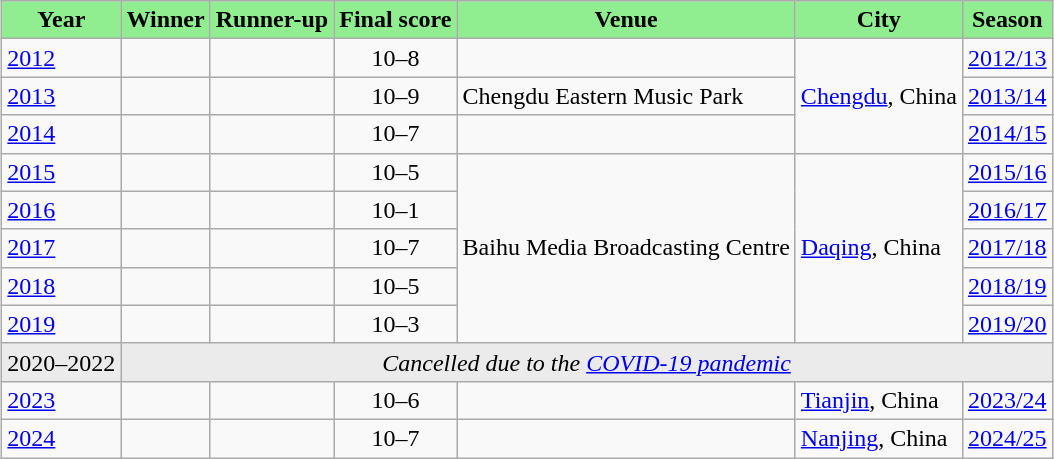<table class="wikitable" style="margin: auto">
<tr>
<th style="text-align: center; background-color: #90EE90">Year</th>
<th style="text-align: center; background-color: #90EE90">Winner</th>
<th style="text-align: center; background-color: #90EE90">Runner-up</th>
<th style="text-align: center; background-color: #90EE90">Final score</th>
<th style="text-align: center; background-color: #90EE90">Venue</th>
<th style="text-align: center; background-color: #90EE90">City</th>
<th style="text-align: center; background-color: #90EE90">Season</th>
</tr>
<tr>
<td><a href='#'>2012</a></td>
<td></td>
<td></td>
<td style="text-align: center">10–8</td>
<td></td>
<td rowspan=3><a href='#'>Chengdu</a>, China</td>
<td><a href='#'>2012/13</a></td>
</tr>
<tr>
<td><a href='#'>2013</a></td>
<td></td>
<td></td>
<td style="text-align: center">10–9</td>
<td>Chengdu Eastern Music Park</td>
<td><a href='#'>2013/14</a></td>
</tr>
<tr>
<td><a href='#'>2014</a></td>
<td></td>
<td></td>
<td style="text-align: center">10–7</td>
<td></td>
<td><a href='#'>2014/15</a></td>
</tr>
<tr>
<td><a href='#'>2015</a></td>
<td></td>
<td></td>
<td style="text-align: center">10–5</td>
<td rowspan=5>Baihu Media Broadcasting Centre</td>
<td rowspan=5><a href='#'>Daqing</a>, China</td>
<td><a href='#'>2015/16</a></td>
</tr>
<tr>
<td><a href='#'>2016</a></td>
<td></td>
<td></td>
<td style="text-align: center">10–1</td>
<td><a href='#'>2016/17</a></td>
</tr>
<tr>
<td><a href='#'>2017</a></td>
<td></td>
<td></td>
<td style="text-align: center">10–7</td>
<td><a href='#'>2017/18</a></td>
</tr>
<tr>
<td><a href='#'>2018</a></td>
<td></td>
<td></td>
<td style="text-align: center">10–5</td>
<td><a href='#'>2018/19</a></td>
</tr>
<tr>
<td><a href='#'>2019</a></td>
<td></td>
<td></td>
<td style="text-align: center">10–3</td>
<td><a href='#'>2019/20</a></td>
</tr>
<tr style="background-color: #ebebeb">
<td>2020–2022</td>
<td colspan=6 style="text-align: center"><em>Cancelled due to the <a href='#'>COVID-19 pandemic</a></em></td>
</tr>
<tr>
<td><a href='#'>2023</a></td>
<td></td>
<td></td>
<td style="text-align: center">10–6</td>
<td></td>
<td><a href='#'>Tianjin</a>, China</td>
<td><a href='#'>2023/24</a></td>
</tr>
<tr>
<td><a href='#'>2024</a></td>
<td></td>
<td></td>
<td style="text-align: center">10–7</td>
<td></td>
<td><a href='#'>Nanjing</a>, China</td>
<td><a href='#'>2024/25</a></td>
</tr>
</table>
